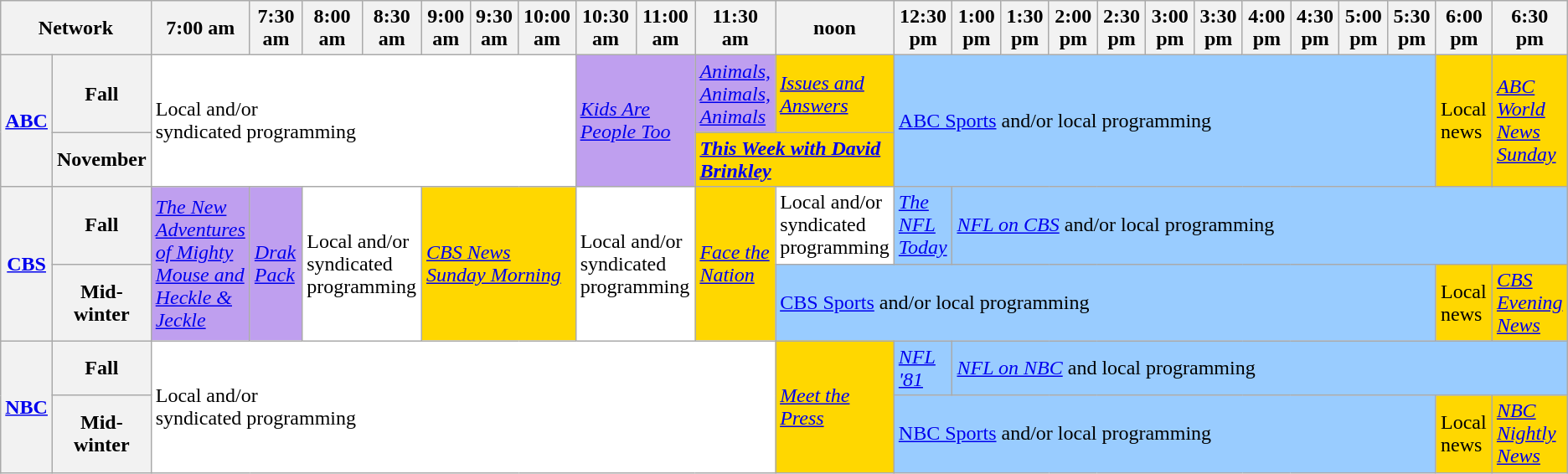<table class=wikitable>
<tr>
<th width="1.5%" bgcolor="#C0C0C0" colspan="2">Network</th>
<th width="4%" bgcolor="#C0C0C0">7:00 am</th>
<th width="4%" bgcolor="#C0C0C0">7:30 am</th>
<th width="4%" bgcolor="#C0C0C0">8:00 am</th>
<th width="4%" bgcolor="#C0C0C0">8:30 am</th>
<th width="4%" bgcolor="#C0C0C0">9:00 am</th>
<th width="4%" bgcolor="#C0C0C0">9:30 am</th>
<th width="4%" bgcolor="#C0C0C0">10:00 am</th>
<th width="4%" bgcolor="#C0C0C0">10:30 am</th>
<th width="4%" bgcolor="#C0C0C0">11:00 am</th>
<th width="4%" bgcolor="#C0C0C0">11:30 am</th>
<th width="4%" bgcolor="#C0C0C0">noon</th>
<th width="4%" bgcolor="#C0C0C0">12:30 pm</th>
<th width="4%" bgcolor="#C0C0C0">1:00 pm</th>
<th width="4%" bgcolor="#C0C0C0">1:30 pm</th>
<th width="4%" bgcolor="#C0C0C0">2:00 pm</th>
<th width="4%" bgcolor="#C0C0C0">2:30 pm</th>
<th width="4%" bgcolor="#C0C0C0">3:00 pm</th>
<th width="4%" bgcolor="#C0C0C0">3:30 pm</th>
<th width="4%" bgcolor="#C0C0C0">4:00 pm</th>
<th width="4%" bgcolor="#C0C0C0">4:30 pm</th>
<th width="4%" bgcolor="#C0C0C0">5:00 pm</th>
<th width="4%" bgcolor="#C0C0C0">5:30 pm</th>
<th width="4%" bgcolor="#C0C0C0">6:00 pm</th>
<th width="4%" bgcolor="#C0C0C0">6:30 pm</th>
</tr>
<tr>
<th bgcolor="#C0C0C0" rowspan="2"><a href='#'>ABC</a></th>
<th>Fall</th>
<td bgcolor="white" colspan="7"rowspan="2">Local and/or<br>syndicated programming</td>
<td bgcolor="bf9fef" colspan="2"rowspan="2"><em><a href='#'>Kids Are People Too</a></em></td>
<td bgcolor="bf9fef" rowspan="1"><em><a href='#'>Animals, Animals, Animals</a></em></td>
<td bgcolor="gold" rowspan="1"><em><a href='#'>Issues and Answers</a></em></td>
<td bgcolor="99ccff" colspan="11"rowspan="2"><a href='#'>ABC Sports</a> and/or local programming</td>
<td bgcolor="gold"rowspan="2">Local news</td>
<td bgcolor="gold"rowspan="2"><em><a href='#'>ABC World News Sunday</a></em></td>
</tr>
<tr>
<th>November</th>
<td bgcolor="gold" colspan="2"rowspan="1"><strong><em><a href='#'>This Week with David Brinkley</a></em></strong></td>
</tr>
<tr>
<th bgcolor="#C0C0C0" rowspan="2"><a href='#'>CBS</a></th>
<th>Fall</th>
<td bgcolor=bf9fef rowspan=2><em><a href='#'>The New Adventures of Mighty Mouse and Heckle & Jeckle</a></em> </td>
<td bgcolor=bf9fef rowspan=2><em><a href='#'>Drak Pack</a></em> </td>
<td bgcolor="white" rowspan="2"colspan="2">Local and/or<br>syndicated programming</td>
<td bgcolor="gold" rowspan="2"colspan="3"><em><a href='#'>CBS News Sunday Morning</a></em></td>
<td bgcolor="white" rowspan="2"colspan="2">Local and/or<br>syndicated programming</td>
<td bgcolor="gold" rowspan="2"colspan="1"><em><a href='#'>Face the Nation</a></em></td>
<td bgcolor="white" rowspan="1">Local and/or<br>syndicated programming</td>
<td bgcolor="99ccff" rowspan="1"><em><a href='#'>The NFL Today</a></em></td>
<td bgcolor="99ccff" colspan="12" rowspan="1"><em><a href='#'>NFL on CBS</a></em> and/or local programming</td>
</tr>
<tr>
<th>Mid-winter</th>
<td bgcolor="99ccff" rowspan="1"colspan="12"><a href='#'>CBS Sports</a> and/or local programming</td>
<td bgcolor="gold"rowspan="1">Local news</td>
<td bgcolor="gold"rowspan="1"><em><a href='#'>CBS Evening News</a></em></td>
</tr>
<tr>
<th bgcolor="#C0C0C0" rowspan="2"><a href='#'>NBC</a></th>
<th>Fall</th>
<td bgcolor="white" colspan="10" rowspan="2">Local and/or<br>syndicated programming</td>
<td bgcolor="gold" rowspan="2"><em><a href='#'>Meet the Press</a></em></td>
<td bgcolor="99ccff" rowspan="1"><em><a href='#'>NFL '81</a></em></td>
<td bgcolor="99ccff" colspan="12" rowspan="1"><em><a href='#'>NFL on NBC</a></em> and local programming</td>
</tr>
<tr>
<th>Mid-winter</th>
<td bgcolor="99ccff" colspan="11" rowspan="1"><a href='#'>NBC Sports</a> and/or local programming</td>
<td bgcolor="gold" rowspan="1">Local news</td>
<td bgcolor="gold" rowspan="1"><em><a href='#'>NBC Nightly News</a></em></td>
</tr>
</table>
